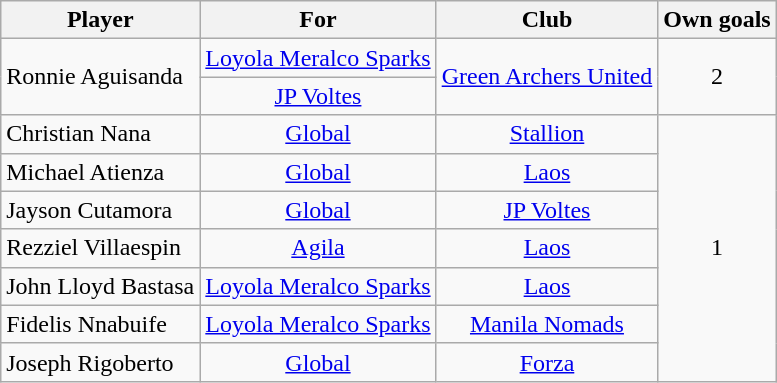<table class="wikitable" style="text-align:center">
<tr>
<th>Player</th>
<th>For</th>
<th>Club</th>
<th>Own goals</th>
</tr>
<tr>
<td align=left rowspan=2> Ronnie Aguisanda</td>
<td><a href='#'>Loyola Meralco Sparks</a></td>
<td rowspan=2><a href='#'>Green Archers United</a></td>
<td rowspan=2>2</td>
</tr>
<tr>
<td><a href='#'>JP Voltes</a></td>
</tr>
<tr>
<td align=left> Christian Nana</td>
<td><a href='#'>Global</a></td>
<td><a href='#'>Stallion</a></td>
<td rowspan=7>1</td>
</tr>
<tr>
<td align=left> Michael Atienza</td>
<td><a href='#'>Global</a></td>
<td><a href='#'>Laos</a></td>
</tr>
<tr>
<td align=left> Jayson Cutamora</td>
<td><a href='#'>Global</a></td>
<td><a href='#'>JP Voltes</a></td>
</tr>
<tr>
<td align=left> Rezziel Villaespin</td>
<td><a href='#'>Agila</a></td>
<td><a href='#'>Laos</a></td>
</tr>
<tr>
<td align=left> John Lloyd Bastasa</td>
<td><a href='#'>Loyola Meralco Sparks</a></td>
<td><a href='#'>Laos</a></td>
</tr>
<tr>
<td align=left> Fidelis Nnabuife</td>
<td><a href='#'>Loyola Meralco Sparks</a></td>
<td><a href='#'>Manila Nomads</a></td>
</tr>
<tr>
<td align=left> Joseph Rigoberto</td>
<td><a href='#'>Global</a></td>
<td><a href='#'>Forza</a></td>
</tr>
</table>
